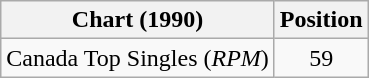<table class="wikitable sortable">
<tr>
<th>Chart (1990)</th>
<th>Position</th>
</tr>
<tr>
<td align="left">Canada Top Singles (<em>RPM</em>)</td>
<td align="center">59</td>
</tr>
</table>
